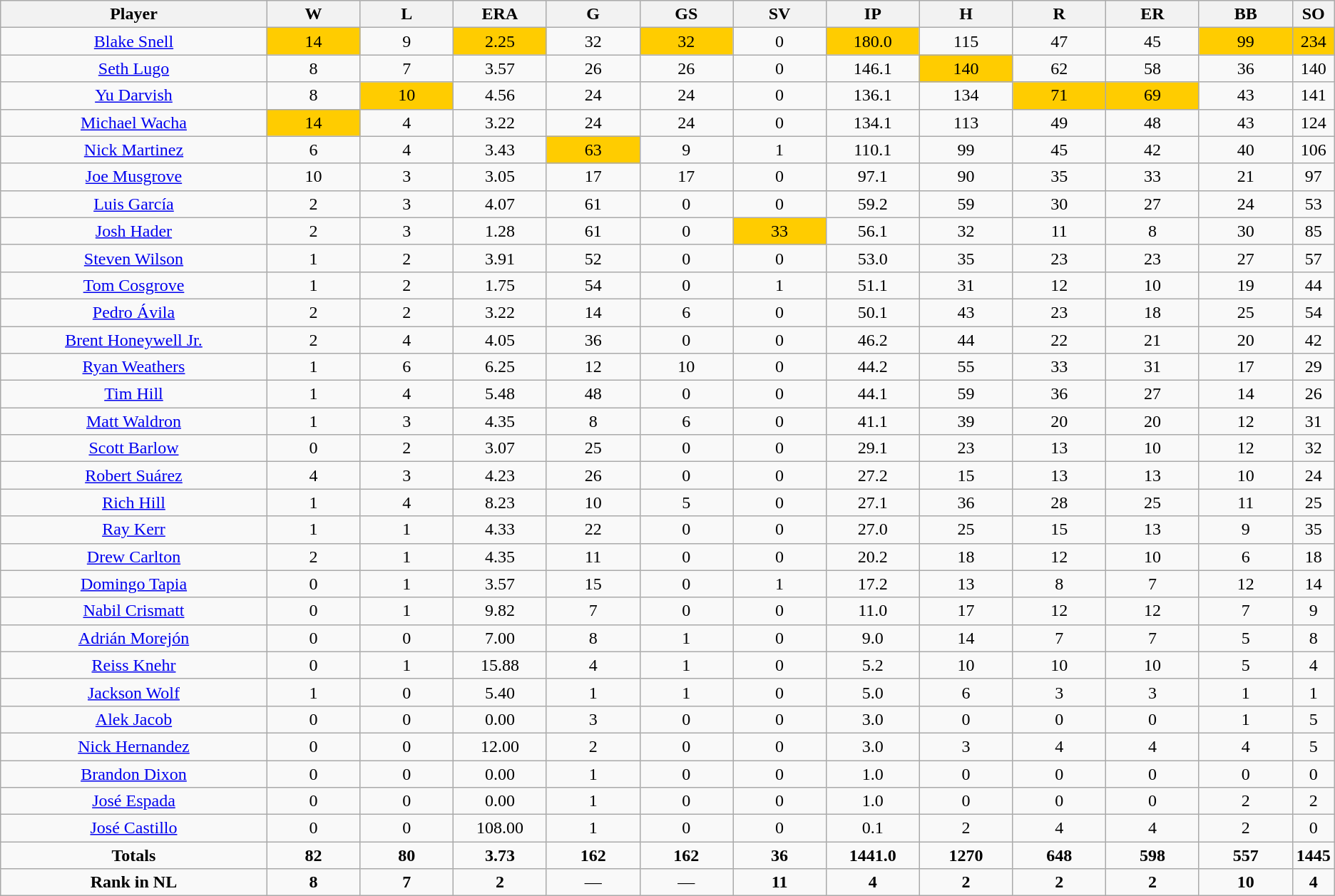<table class=wikitable style="text-align:center">
<tr>
<th bgcolor=#DDDDFF; width="20%">Player</th>
<th bgcolor=#DDDDFF; width="7%">W</th>
<th bgcolor=#DDDDFF; width="7%">L</th>
<th bgcolor=#DDDDFF; width="7%">ERA</th>
<th bgcolor=#DDDDFF; width="7%">G</th>
<th bgcolor=#DDDDFF; width="7%">GS</th>
<th bgcolor=#DDDDFF; width="7%">SV</th>
<th bgcolor=#DDDDFF; width="7%">IP</th>
<th bgcolor=#DDDDFF; width="7%">H</th>
<th bgcolor=#DDDDFF; width="7%">R</th>
<th bgcolor=#DDDDFF; width="7%">ER</th>
<th bgcolor=#DDDDFF; width="7%">BB</th>
<th bgcolor=#DDDDFF; width="7%">SO</th>
</tr>
<tr>
<td><a href='#'>Blake Snell</a></td>
<td bgcolor=#ffcc00>14</td>
<td>9</td>
<td bgcolor=#ffcc00>2.25</td>
<td>32</td>
<td bgcolor=#ffcc00>32</td>
<td>0</td>
<td bgcolor=#ffcc00>180.0</td>
<td>115</td>
<td>47</td>
<td>45</td>
<td bgcolor=#ffcc00>99</td>
<td bgcolor=#ffcc00>234</td>
</tr>
<tr>
<td><a href='#'>Seth Lugo</a></td>
<td>8</td>
<td>7</td>
<td>3.57</td>
<td>26</td>
<td>26</td>
<td>0</td>
<td>146.1</td>
<td bgcolor=#ffcc00>140</td>
<td>62</td>
<td>58</td>
<td>36</td>
<td>140</td>
</tr>
<tr>
<td><a href='#'>Yu Darvish</a></td>
<td>8</td>
<td bgcolor=#ffcc00>10</td>
<td>4.56</td>
<td>24</td>
<td>24</td>
<td>0</td>
<td>136.1</td>
<td>134</td>
<td bgcolor=#ffcc00>71</td>
<td bgcolor=#ffcc00>69</td>
<td>43</td>
<td>141</td>
</tr>
<tr>
<td><a href='#'>Michael Wacha</a></td>
<td bgcolor=#ffcc00>14</td>
<td>4</td>
<td>3.22</td>
<td>24</td>
<td>24</td>
<td>0</td>
<td>134.1</td>
<td>113</td>
<td>49</td>
<td>48</td>
<td>43</td>
<td>124</td>
</tr>
<tr>
<td><a href='#'>Nick Martinez</a></td>
<td>6</td>
<td>4</td>
<td>3.43</td>
<td bgcolor=#ffcc00>63</td>
<td>9</td>
<td>1</td>
<td>110.1</td>
<td>99</td>
<td>45</td>
<td>42</td>
<td>40</td>
<td>106</td>
</tr>
<tr>
<td><a href='#'>Joe Musgrove</a></td>
<td>10</td>
<td>3</td>
<td>3.05</td>
<td>17</td>
<td>17</td>
<td>0</td>
<td>97.1</td>
<td>90</td>
<td>35</td>
<td>33</td>
<td>21</td>
<td>97</td>
</tr>
<tr>
<td><a href='#'>Luis García</a></td>
<td>2</td>
<td>3</td>
<td>4.07</td>
<td>61</td>
<td>0</td>
<td>0</td>
<td>59.2</td>
<td>59</td>
<td>30</td>
<td>27</td>
<td>24</td>
<td>53</td>
</tr>
<tr>
<td><a href='#'>Josh Hader</a></td>
<td>2</td>
<td>3</td>
<td>1.28</td>
<td>61</td>
<td>0</td>
<td bgcolor=#ffcc00>33</td>
<td>56.1</td>
<td>32</td>
<td>11</td>
<td>8</td>
<td>30</td>
<td>85</td>
</tr>
<tr>
<td><a href='#'>Steven Wilson</a></td>
<td>1</td>
<td>2</td>
<td>3.91</td>
<td>52</td>
<td>0</td>
<td>0</td>
<td>53.0</td>
<td>35</td>
<td>23</td>
<td>23</td>
<td>27</td>
<td>57</td>
</tr>
<tr>
<td><a href='#'>Tom Cosgrove</a></td>
<td>1</td>
<td>2</td>
<td>1.75</td>
<td>54</td>
<td>0</td>
<td>1</td>
<td>51.1</td>
<td>31</td>
<td>12</td>
<td>10</td>
<td>19</td>
<td>44</td>
</tr>
<tr>
<td><a href='#'>Pedro Ávila</a></td>
<td>2</td>
<td>2</td>
<td>3.22</td>
<td>14</td>
<td>6</td>
<td>0</td>
<td>50.1</td>
<td>43</td>
<td>23</td>
<td>18</td>
<td>25</td>
<td>54</td>
</tr>
<tr>
<td><a href='#'>Brent Honeywell Jr.</a></td>
<td>2</td>
<td>4</td>
<td>4.05</td>
<td>36</td>
<td>0</td>
<td>0</td>
<td>46.2</td>
<td>44</td>
<td>22</td>
<td>21</td>
<td>20</td>
<td>42</td>
</tr>
<tr>
<td><a href='#'>Ryan Weathers</a></td>
<td>1</td>
<td>6</td>
<td>6.25</td>
<td>12</td>
<td>10</td>
<td>0</td>
<td>44.2</td>
<td>55</td>
<td>33</td>
<td>31</td>
<td>17</td>
<td>29</td>
</tr>
<tr>
<td><a href='#'>Tim Hill</a></td>
<td>1</td>
<td>4</td>
<td>5.48</td>
<td>48</td>
<td>0</td>
<td>0</td>
<td>44.1</td>
<td>59</td>
<td>36</td>
<td>27</td>
<td>14</td>
<td>26</td>
</tr>
<tr>
<td><a href='#'>Matt Waldron</a></td>
<td>1</td>
<td>3</td>
<td>4.35</td>
<td>8</td>
<td>6</td>
<td>0</td>
<td>41.1</td>
<td>39</td>
<td>20</td>
<td>20</td>
<td>12</td>
<td>31</td>
</tr>
<tr>
<td><a href='#'>Scott Barlow</a></td>
<td>0</td>
<td>2</td>
<td>3.07</td>
<td>25</td>
<td>0</td>
<td>0</td>
<td>29.1</td>
<td>23</td>
<td>13</td>
<td>10</td>
<td>12</td>
<td>32</td>
</tr>
<tr>
<td><a href='#'>Robert Suárez</a></td>
<td>4</td>
<td>3</td>
<td>4.23</td>
<td>26</td>
<td>0</td>
<td>0</td>
<td>27.2</td>
<td>15</td>
<td>13</td>
<td>13</td>
<td>10</td>
<td>24</td>
</tr>
<tr>
<td><a href='#'>Rich Hill</a></td>
<td>1</td>
<td>4</td>
<td>8.23</td>
<td>10</td>
<td>5</td>
<td>0</td>
<td>27.1</td>
<td>36</td>
<td>28</td>
<td>25</td>
<td>11</td>
<td>25</td>
</tr>
<tr>
<td><a href='#'>Ray Kerr</a></td>
<td>1</td>
<td>1</td>
<td>4.33</td>
<td>22</td>
<td>0</td>
<td>0</td>
<td>27.0</td>
<td>25</td>
<td>15</td>
<td>13</td>
<td>9</td>
<td>35</td>
</tr>
<tr>
<td><a href='#'>Drew Carlton</a></td>
<td>2</td>
<td>1</td>
<td>4.35</td>
<td>11</td>
<td>0</td>
<td>0</td>
<td>20.2</td>
<td>18</td>
<td>12</td>
<td>10</td>
<td>6</td>
<td>18</td>
</tr>
<tr>
<td><a href='#'>Domingo Tapia</a></td>
<td>0</td>
<td>1</td>
<td>3.57</td>
<td>15</td>
<td>0</td>
<td>1</td>
<td>17.2</td>
<td>13</td>
<td>8</td>
<td>7</td>
<td>12</td>
<td>14</td>
</tr>
<tr>
<td><a href='#'>Nabil Crismatt</a></td>
<td>0</td>
<td>1</td>
<td>9.82</td>
<td>7</td>
<td>0</td>
<td>0</td>
<td>11.0</td>
<td>17</td>
<td>12</td>
<td>12</td>
<td>7</td>
<td>9</td>
</tr>
<tr>
<td><a href='#'>Adrián Morejón</a></td>
<td>0</td>
<td>0</td>
<td>7.00</td>
<td>8</td>
<td>1</td>
<td>0</td>
<td>9.0</td>
<td>14</td>
<td>7</td>
<td>7</td>
<td>5</td>
<td>8</td>
</tr>
<tr>
<td><a href='#'>Reiss Knehr</a></td>
<td>0</td>
<td>1</td>
<td>15.88</td>
<td>4</td>
<td>1</td>
<td>0</td>
<td>5.2</td>
<td>10</td>
<td>10</td>
<td>10</td>
<td>5</td>
<td>4</td>
</tr>
<tr>
<td><a href='#'>Jackson Wolf</a></td>
<td>1</td>
<td>0</td>
<td>5.40</td>
<td>1</td>
<td>1</td>
<td>0</td>
<td>5.0</td>
<td>6</td>
<td>3</td>
<td>3</td>
<td>1</td>
<td>1</td>
</tr>
<tr>
<td><a href='#'>Alek Jacob</a></td>
<td>0</td>
<td>0</td>
<td>0.00</td>
<td>3</td>
<td>0</td>
<td>0</td>
<td>3.0</td>
<td>0</td>
<td>0</td>
<td>0</td>
<td>1</td>
<td>5</td>
</tr>
<tr>
<td><a href='#'>Nick Hernandez</a></td>
<td>0</td>
<td>0</td>
<td>12.00</td>
<td>2</td>
<td>0</td>
<td>0</td>
<td>3.0</td>
<td>3</td>
<td>4</td>
<td>4</td>
<td>4</td>
<td>5</td>
</tr>
<tr>
<td><a href='#'>Brandon Dixon</a></td>
<td>0</td>
<td>0</td>
<td>0.00</td>
<td>1</td>
<td>0</td>
<td>0</td>
<td>1.0</td>
<td>0</td>
<td>0</td>
<td>0</td>
<td>0</td>
<td>0</td>
</tr>
<tr>
<td><a href='#'>José Espada</a></td>
<td>0</td>
<td>0</td>
<td>0.00</td>
<td>1</td>
<td>0</td>
<td>0</td>
<td>1.0</td>
<td>0</td>
<td>0</td>
<td>0</td>
<td>2</td>
<td>2</td>
</tr>
<tr>
<td><a href='#'>José Castillo</a></td>
<td>0</td>
<td>0</td>
<td>108.00</td>
<td>1</td>
<td>0</td>
<td>0</td>
<td>0.1</td>
<td>2</td>
<td>4</td>
<td>4</td>
<td>2</td>
<td>0</td>
</tr>
<tr>
<td><strong>Totals</strong></td>
<td><strong>82</strong></td>
<td><strong>80</strong></td>
<td><strong>3.73</strong></td>
<td><strong>162</strong></td>
<td><strong>162</strong></td>
<td><strong>36</strong></td>
<td><strong>1441.0</strong></td>
<td><strong>1270</strong></td>
<td><strong>648</strong></td>
<td><strong>598</strong></td>
<td><strong>557</strong></td>
<td><strong>1445</strong></td>
</tr>
<tr>
<td><strong>Rank in NL</strong></td>
<td><strong>8</strong></td>
<td><strong>7</strong></td>
<td><strong>2</strong></td>
<td>—</td>
<td>—</td>
<td><strong>11</strong></td>
<td><strong>4</strong></td>
<td><strong>2</strong></td>
<td><strong>2</strong></td>
<td><strong>2</strong></td>
<td><strong>10</strong></td>
<td><strong>4</strong></td>
</tr>
</table>
